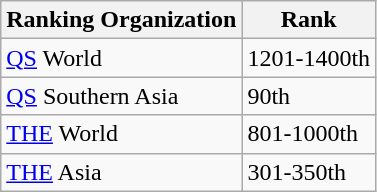<table class="wikitable">
<tr>
<th>Ranking Organization</th>
<th>Rank</th>
</tr>
<tr>
<td><a href='#'>QS</a> World</td>
<td>1201-1400th</td>
</tr>
<tr>
<td><a href='#'>QS</a> Southern Asia</td>
<td>90th</td>
</tr>
<tr>
<td><a href='#'>THE</a> World</td>
<td>801-1000th</td>
</tr>
<tr>
<td><a href='#'>THE</a> Asia</td>
<td>301-350th</td>
</tr>
</table>
